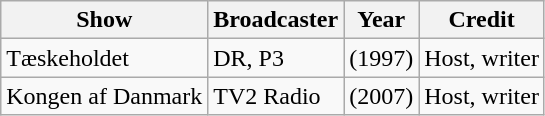<table class="wikitable">
<tr>
<th>Show</th>
<th>Broadcaster</th>
<th>Year</th>
<th>Credit</th>
</tr>
<tr>
<td>Tæskeholdet</td>
<td>DR, P3</td>
<td>(1997)</td>
<td>Host, writer</td>
</tr>
<tr>
<td>Kongen af Danmark</td>
<td>TV2 Radio</td>
<td>(2007)</td>
<td>Host, writer</td>
</tr>
</table>
